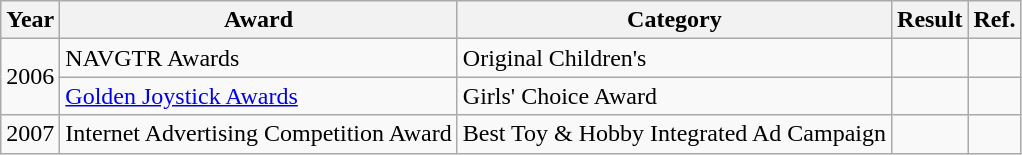<table class="wikitable collapsible">
<tr>
<th>Year</th>
<th>Award</th>
<th>Category</th>
<th>Result</th>
<th>Ref.</th>
</tr>
<tr>
<td rowspan="2" align="center">2006</td>
<td>NAVGTR Awards</td>
<td>Original Children's</td>
<td></td>
<td align="center"></td>
</tr>
<tr>
<td><a href='#'>Golden Joystick Awards</a></td>
<td>Girls' Choice Award</td>
<td></td>
<td align="center"></td>
</tr>
<tr>
<td>2007</td>
<td>Internet Advertising Competition Award</td>
<td>Best Toy & Hobby Integrated Ad Campaign</td>
<td></td>
<td align="center"></td>
</tr>
</table>
